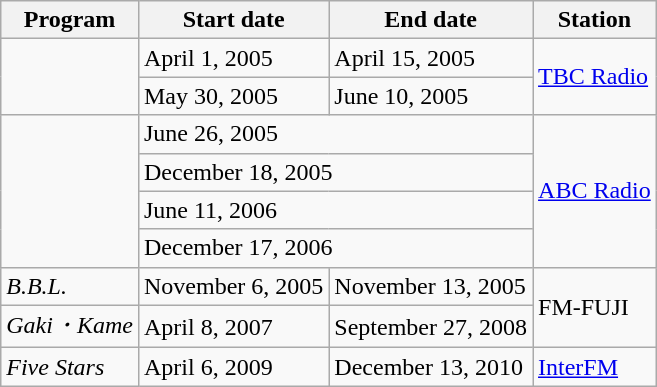<table class="wikitable">
<tr>
<th>Program</th>
<th>Start date</th>
<th>End date</th>
<th>Station</th>
</tr>
<tr>
<td rowspan="2"></td>
<td>April 1, 2005</td>
<td>April 15, 2005</td>
<td rowspan="2"><a href='#'>TBC Radio</a></td>
</tr>
<tr>
<td>May 30, 2005</td>
<td>June 10, 2005</td>
</tr>
<tr>
<td rowspan="4"></td>
<td colspan="2">June 26, 2005</td>
<td rowspan="4"><a href='#'>ABC Radio</a></td>
</tr>
<tr>
<td colspan="2">December 18, 2005</td>
</tr>
<tr>
<td colspan="2">June 11, 2006</td>
</tr>
<tr>
<td colspan="2">December 17, 2006</td>
</tr>
<tr>
<td><em>B.B.L.</em></td>
<td>November 6, 2005</td>
<td>November 13, 2005</td>
<td rowspan="2">FM-FUJI</td>
</tr>
<tr>
<td><em>Gaki・Kame</em></td>
<td>April 8, 2007</td>
<td>September 27, 2008</td>
</tr>
<tr>
<td><em>Five Stars</em></td>
<td>April 6, 2009</td>
<td>December 13, 2010</td>
<td><a href='#'>InterFM</a></td>
</tr>
</table>
